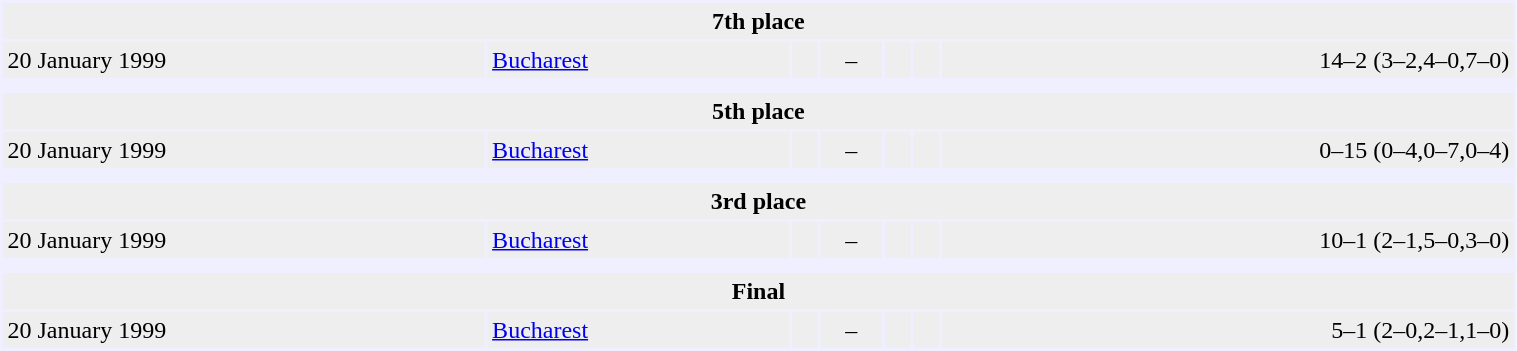<table cellspacing="2" border="0" cellpadding="3" bgcolor="#EFEFFF" width="80%">
<tr>
<td bgcolor="#EEEEEE" colspan="7" align="center"><strong>7th place</strong></td>
</tr>
<tr>
<td bgcolor="#EEEEEE">20 January 1999</td>
<td bgcolor="#EEEEEE"><a href='#'>Bucharest</a></td>
<td bgcolor="#EEEEEE"></td>
<td bgcolor="#EEEEEE" align="center">–</td>
<td bgcolor="#EEEEEE"></td>
<td bgcolor="#EEEEEE"></td>
<td bgcolor="#EEEEEE" align="right">14–2 (3–2,4–0,7–0)</td>
</tr>
<tr>
<td></td>
</tr>
<tr>
<td bgcolor="#EEEEEE" colspan="7" align="center"><strong>5th place</strong></td>
</tr>
<tr>
<td bgcolor="#EEEEEE">20 January 1999</td>
<td bgcolor="#EEEEEE"><a href='#'>Bucharest</a></td>
<td bgcolor="#EEEEEE"></td>
<td bgcolor="#EEEEEE" align="center">–</td>
<td bgcolor="#EEEEEE"></td>
<td bgcolor="#EEEEEE"></td>
<td bgcolor="#EEEEEE" align="right">0–15 (0–4,0–7,0–4)</td>
</tr>
<tr>
<td></td>
</tr>
<tr>
<td bgcolor="#EEEEEE" colspan="7" align="center"><strong>3rd place</strong></td>
</tr>
<tr>
<td bgcolor="#EEEEEE">20 January 1999</td>
<td bgcolor="#EEEEEE"><a href='#'>Bucharest</a></td>
<td bgcolor="#EEEEEE"></td>
<td bgcolor="#EEEEEE" align="center">–</td>
<td bgcolor="#EEEEEE"></td>
<td bgcolor="#EEEEEE"></td>
<td bgcolor="#EEEEEE" align="right">10–1 (2–1,5–0,3–0)</td>
</tr>
<tr>
<td></td>
</tr>
<tr>
<td bgcolor="#EEEEEE" colspan="7" align="center"><strong>Final</strong></td>
</tr>
<tr>
<td bgcolor="#EEEEEE">20 January 1999</td>
<td bgcolor="#EEEEEE"><a href='#'>Bucharest</a></td>
<td bgcolor="#EEEEEE"></td>
<td bgcolor="#EEEEEE" align="center">–</td>
<td bgcolor="#EEEEEE"></td>
<td bgcolor="#EEEEEE"></td>
<td bgcolor="#EEEEEE" align="right">5–1 (2–0,2–1,1–0)</td>
</tr>
</table>
